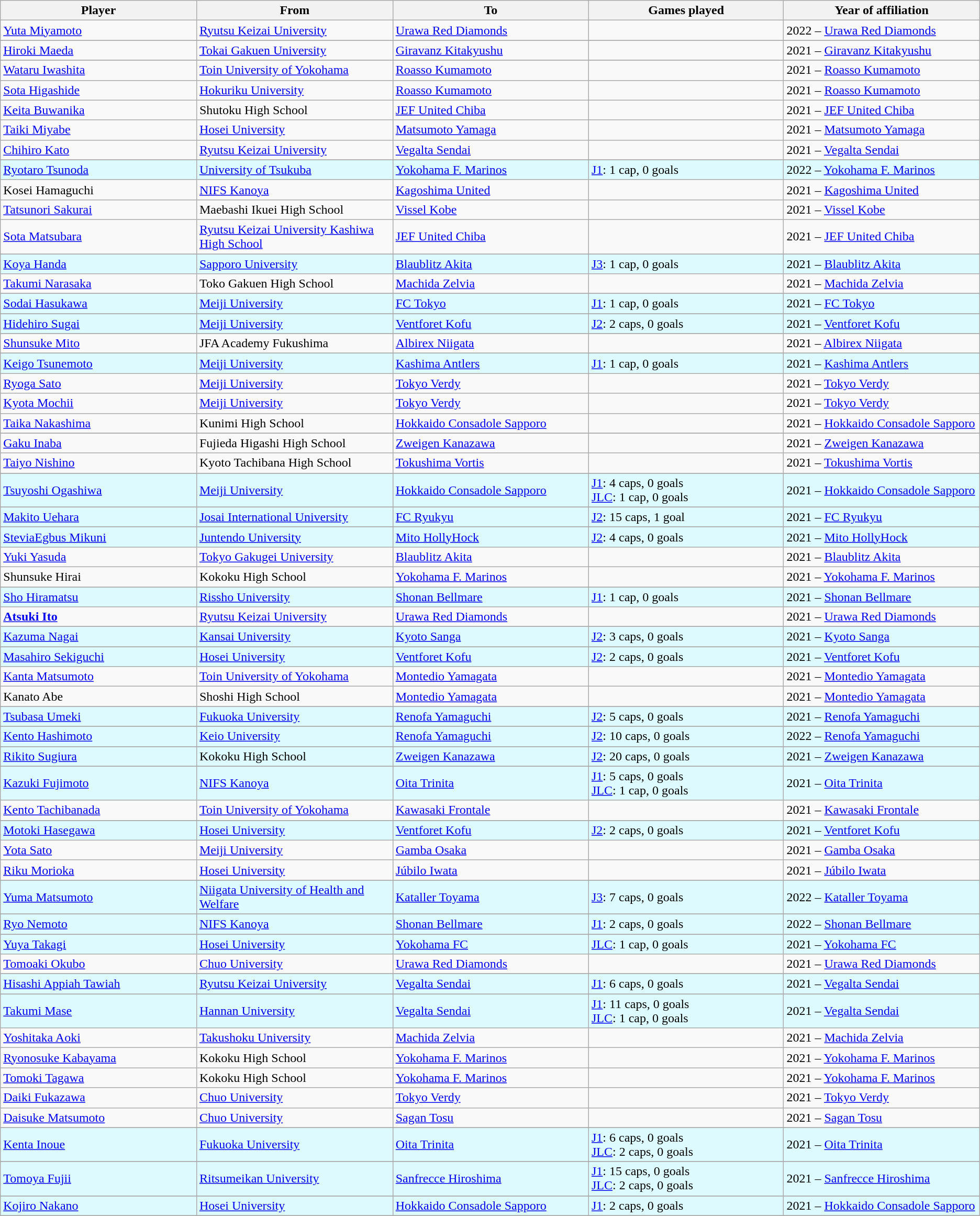<table class="wikitable sortable mw-collapsible" style="text-align:left;">
<tr>
<th width=250px>Player</th>
<th width=250px>From</th>
<th width=250px>To</th>
<th width=250px>Games played</th>
<th width=250px>Year of affiliation</th>
</tr>
<tr>
<td><a href='#'>Yuta Miyamoto</a></td>
<td><a href='#'>Ryutsu Keizai University</a></td>
<td><a href='#'>Urawa Red Diamonds</a></td>
<td></td>
<td>2022 – <a href='#'>Urawa Red Diamonds</a></td>
</tr>
<tr>
</tr>
<tr>
<td><a href='#'>Hiroki Maeda</a></td>
<td><a href='#'>Tokai Gakuen University</a></td>
<td><a href='#'>Giravanz Kitakyushu</a></td>
<td></td>
<td>2021 – <a href='#'>Giravanz Kitakyushu</a></td>
</tr>
<tr>
</tr>
<tr>
<td><a href='#'>Wataru Iwashita</a></td>
<td><a href='#'>Toin University of Yokohama</a></td>
<td><a href='#'>Roasso Kumamoto</a></td>
<td></td>
<td>2021 – <a href='#'>Roasso Kumamoto</a></td>
</tr>
<tr>
<td><a href='#'>Sota Higashide</a></td>
<td><a href='#'>Hokuriku University</a></td>
<td><a href='#'>Roasso Kumamoto</a></td>
<td></td>
<td>2021 – <a href='#'>Roasso Kumamoto</a></td>
</tr>
<tr>
<td><a href='#'>Keita Buwanika</a></td>
<td>Shutoku High School</td>
<td><a href='#'>JEF United Chiba</a></td>
<td></td>
<td>2021 – <a href='#'>JEF United Chiba</a></td>
</tr>
<tr>
<td><a href='#'>Taiki Miyabe</a></td>
<td><a href='#'>Hosei University</a></td>
<td><a href='#'>Matsumoto Yamaga</a></td>
<td></td>
<td>2021 – <a href='#'>Matsumoto Yamaga</a></td>
</tr>
<tr>
<td><a href='#'>Chihiro Kato</a></td>
<td><a href='#'>Ryutsu Keizai University</a></td>
<td><a href='#'>Vegalta Sendai</a></td>
<td></td>
<td>2021 – <a href='#'>Vegalta Sendai</a></td>
</tr>
<tr>
</tr>
<tr style="background:#DDFBFF;">
<td><a href='#'>Ryotaro Tsunoda</a></td>
<td><a href='#'>University of Tsukuba</a></td>
<td><a href='#'>Yokohama F. Marinos</a></td>
<td><a href='#'>J1</a>: 1 cap, 0 goals</td>
<td>2022 – <a href='#'>Yokohama F. Marinos</a></td>
</tr>
<tr>
<td>Kosei Hamaguchi</td>
<td><a href='#'>NIFS Kanoya</a></td>
<td><a href='#'>Kagoshima United</a></td>
<td></td>
<td>2021 – <a href='#'>Kagoshima United</a></td>
</tr>
<tr>
<td><a href='#'>Tatsunori Sakurai</a></td>
<td>Maebashi Ikuei High School</td>
<td><a href='#'>Vissel Kobe</a></td>
<td></td>
<td>2021 – <a href='#'>Vissel Kobe</a></td>
</tr>
<tr>
<td><a href='#'>Sota Matsubara</a></td>
<td><a href='#'>Ryutsu Keizai University Kashiwa High School</a></td>
<td><a href='#'>JEF United Chiba</a></td>
<td></td>
<td>2021 – <a href='#'>JEF United Chiba</a></td>
</tr>
<tr>
</tr>
<tr style="background:#DDFBFF;">
<td><a href='#'>Koya Handa</a></td>
<td><a href='#'>Sapporo University</a></td>
<td><a href='#'>Blaublitz Akita</a></td>
<td><a href='#'>J3</a>: 1 cap, 0 goals</td>
<td>2021 – <a href='#'>Blaublitz Akita</a></td>
</tr>
<tr>
<td><a href='#'>Takumi Narasaka</a></td>
<td>Toko Gakuen High School</td>
<td><a href='#'>Machida Zelvia</a></td>
<td></td>
<td>2021 – <a href='#'>Machida Zelvia</a></td>
</tr>
<tr>
</tr>
<tr style="background:#DDFBFF;">
<td><a href='#'>Sodai Hasukawa</a></td>
<td><a href='#'>Meiji University</a></td>
<td><a href='#'>FC Tokyo</a></td>
<td><a href='#'>J1</a>: 1 cap, 0 goals</td>
<td>2021 – <a href='#'>FC Tokyo</a></td>
</tr>
<tr>
</tr>
<tr style="background:#DDFBFF;">
<td><a href='#'>Hidehiro Sugai</a></td>
<td><a href='#'>Meiji University</a></td>
<td><a href='#'>Ventforet Kofu</a></td>
<td><a href='#'>J2</a>: 2 caps, 0 goals</td>
<td>2021 – <a href='#'>Ventforet Kofu</a></td>
</tr>
<tr>
</tr>
<tr>
<td><a href='#'>Shunsuke Mito</a></td>
<td>JFA Academy Fukushima</td>
<td><a href='#'>Albirex Niigata</a></td>
<td></td>
<td>2021 – <a href='#'>Albirex Niigata</a></td>
</tr>
<tr>
</tr>
<tr style="background:#DDFBFF;">
<td><a href='#'>Keigo Tsunemoto</a></td>
<td><a href='#'>Meiji University</a></td>
<td><a href='#'>Kashima Antlers</a></td>
<td><a href='#'>J1</a>: 1 cap, 0 goals</td>
<td>2021 – <a href='#'>Kashima Antlers</a></td>
</tr>
<tr>
<td><a href='#'>Ryoga Sato</a></td>
<td><a href='#'>Meiji University</a></td>
<td><a href='#'>Tokyo Verdy</a></td>
<td></td>
<td>2021 – <a href='#'>Tokyo Verdy</a></td>
</tr>
<tr>
<td><a href='#'>Kyota Mochii</a></td>
<td><a href='#'>Meiji University</a></td>
<td><a href='#'>Tokyo Verdy</a></td>
<td></td>
<td>2021 – <a href='#'>Tokyo Verdy</a></td>
</tr>
<tr>
<td><a href='#'>Taika Nakashima</a></td>
<td>Kunimi High School</td>
<td><a href='#'>Hokkaido Consadole Sapporo</a></td>
<td></td>
<td>2021 – <a href='#'>Hokkaido Consadole Sapporo</a></td>
</tr>
<tr>
</tr>
<tr>
<td><a href='#'>Gaku Inaba</a></td>
<td>Fujieda Higashi High School</td>
<td><a href='#'>Zweigen Kanazawa</a></td>
<td></td>
<td>2021 – <a href='#'>Zweigen Kanazawa</a></td>
</tr>
<tr>
<td><a href='#'>Taiyo Nishino</a></td>
<td>Kyoto Tachibana High School</td>
<td><a href='#'>Tokushima Vortis</a></td>
<td></td>
<td>2021 – <a href='#'>Tokushima Vortis</a></td>
</tr>
<tr>
</tr>
<tr style="background:#DDFBFF;">
<td><a href='#'>Tsuyoshi Ogashiwa</a></td>
<td><a href='#'>Meiji University</a></td>
<td><a href='#'>Hokkaido Consadole Sapporo</a></td>
<td><a href='#'>J1</a>: 4 caps, 0 goals<br><a href='#'>JLC</a>: 1 cap, 0 goals</td>
<td>2021 – <a href='#'>Hokkaido Consadole Sapporo</a></td>
</tr>
<tr>
</tr>
<tr style="background:#DDFBFF;">
<td><a href='#'>Makito Uehara</a></td>
<td><a href='#'>Josai International University</a></td>
<td><a href='#'>FC Ryukyu</a></td>
<td><a href='#'>J2</a>: 15 caps, 1 goal</td>
<td>2021 – <a href='#'>FC Ryukyu</a></td>
</tr>
<tr>
</tr>
<tr style="background:#DDFBFF;">
<td><a href='#'>SteviaEgbus Mikuni</a></td>
<td><a href='#'>Juntendo University</a></td>
<td><a href='#'>Mito HollyHock</a></td>
<td><a href='#'>J2</a>: 4 caps, 0 goals</td>
<td>2021 – <a href='#'>Mito HollyHock</a></td>
</tr>
<tr>
<td><a href='#'>Yuki Yasuda</a></td>
<td><a href='#'>Tokyo Gakugei University</a></td>
<td><a href='#'>Blaublitz Akita</a></td>
<td></td>
<td>2021 – <a href='#'>Blaublitz Akita</a></td>
</tr>
<tr>
<td>Shunsuke Hirai</td>
<td>Kokoku High School</td>
<td><a href='#'>Yokohama F. Marinos</a></td>
<td></td>
<td>2021 – <a href='#'>Yokohama F. Marinos</a></td>
</tr>
<tr>
</tr>
<tr style="background:#DDFBFF;">
<td><a href='#'>Sho Hiramatsu</a></td>
<td><a href='#'>Rissho University</a></td>
<td><a href='#'>Shonan Bellmare</a></td>
<td><a href='#'>J1</a>: 1 cap, 0 goals</td>
<td>2021 – <a href='#'>Shonan Bellmare</a></td>
</tr>
<tr>
<td><strong><a href='#'>Atsuki Ito</a></strong></td>
<td><a href='#'>Ryutsu Keizai University</a></td>
<td><a href='#'>Urawa Red Diamonds</a></td>
<td></td>
<td>2021 – <a href='#'>Urawa Red Diamonds</a></td>
</tr>
<tr>
</tr>
<tr style="background:#DDFBFF;">
<td><a href='#'>Kazuma Nagai</a></td>
<td><a href='#'>Kansai University</a></td>
<td><a href='#'>Kyoto Sanga</a></td>
<td><a href='#'>J2</a>: 3 caps, 0 goals</td>
<td>2021 – <a href='#'>Kyoto Sanga</a></td>
</tr>
<tr>
</tr>
<tr style="background:#DDFBFF;">
<td><a href='#'>Masahiro Sekiguchi</a></td>
<td><a href='#'>Hosei University</a></td>
<td><a href='#'>Ventforet Kofu</a></td>
<td><a href='#'>J2</a>: 2 caps, 0 goals</td>
<td>2021 – <a href='#'>Ventforet Kofu</a></td>
</tr>
<tr>
<td><a href='#'>Kanta Matsumoto</a></td>
<td><a href='#'>Toin University of Yokohama</a></td>
<td><a href='#'>Montedio Yamagata</a></td>
<td></td>
<td>2021 – <a href='#'>Montedio Yamagata</a></td>
</tr>
<tr>
<td>Kanato Abe</td>
<td>Shoshi High School</td>
<td><a href='#'>Montedio Yamagata</a></td>
<td></td>
<td>2021 – <a href='#'>Montedio Yamagata</a></td>
</tr>
<tr>
</tr>
<tr style="background:#DDFBFF;">
<td><a href='#'>Tsubasa Umeki</a></td>
<td><a href='#'>Fukuoka University</a></td>
<td><a href='#'>Renofa Yamaguchi</a></td>
<td><a href='#'>J2</a>: 5 caps, 0 goals</td>
<td>2021 – <a href='#'>Renofa Yamaguchi</a></td>
</tr>
<tr>
</tr>
<tr style="background:#DDFBFF;">
<td><a href='#'>Kento Hashimoto</a></td>
<td><a href='#'>Keio University</a></td>
<td><a href='#'>Renofa Yamaguchi</a></td>
<td><a href='#'>J2</a>: 10 caps, 0 goals</td>
<td>2022 – <a href='#'>Renofa Yamaguchi</a></td>
</tr>
<tr>
</tr>
<tr style="background:#DDFBFF;">
<td><a href='#'>Rikito Sugiura</a></td>
<td>Kokoku High School</td>
<td><a href='#'>Zweigen Kanazawa</a></td>
<td><a href='#'>J2</a>: 20 caps, 0 goals</td>
<td>2021 – <a href='#'>Zweigen Kanazawa</a></td>
</tr>
<tr>
</tr>
<tr style="background:#DDFBFF;">
<td><a href='#'>Kazuki Fujimoto</a></td>
<td><a href='#'>NIFS Kanoya</a></td>
<td><a href='#'>Oita Trinita</a></td>
<td><a href='#'>J1</a>: 5 caps, 0 goals<br><a href='#'>JLC</a>: 1 cap, 0 goals</td>
<td>2021 – <a href='#'>Oita Trinita</a></td>
</tr>
<tr>
<td><a href='#'>Kento Tachibanada</a></td>
<td><a href='#'>Toin University of Yokohama</a></td>
<td><a href='#'>Kawasaki Frontale</a></td>
<td></td>
<td>2021 – <a href='#'>Kawasaki Frontale</a></td>
</tr>
<tr>
</tr>
<tr style="background:#DDFBFF;">
<td><a href='#'>Motoki Hasegawa</a></td>
<td><a href='#'>Hosei University</a></td>
<td><a href='#'>Ventforet Kofu</a></td>
<td><a href='#'>J2</a>: 2 caps, 0 goals</td>
<td>2021 – <a href='#'>Ventforet Kofu</a></td>
</tr>
<tr>
<td><a href='#'>Yota Sato</a></td>
<td><a href='#'>Meiji University</a></td>
<td><a href='#'>Gamba Osaka</a></td>
<td></td>
<td>2021 – <a href='#'>Gamba Osaka</a></td>
</tr>
<tr>
<td><a href='#'>Riku Morioka</a></td>
<td><a href='#'>Hosei University</a></td>
<td><a href='#'>Júbilo Iwata</a></td>
<td></td>
<td>2021 – <a href='#'>Júbilo Iwata</a></td>
</tr>
<tr>
</tr>
<tr style="background:#DDFBFF;">
<td><a href='#'>Yuma Matsumoto</a></td>
<td><a href='#'>Niigata University of Health and Welfare</a></td>
<td><a href='#'>Kataller Toyama</a></td>
<td><a href='#'>J3</a>: 7 caps, 0 goals</td>
<td>2022 – <a href='#'>Kataller Toyama</a></td>
</tr>
<tr>
</tr>
<tr style="background:#DDFBFF;">
<td><a href='#'>Ryo Nemoto</a></td>
<td><a href='#'>NIFS Kanoya</a></td>
<td><a href='#'>Shonan Bellmare</a></td>
<td><a href='#'>J1</a>: 2 caps, 0 goals</td>
<td>2022 – <a href='#'>Shonan Bellmare</a></td>
</tr>
<tr>
</tr>
<tr style="background:#DDFBFF;">
<td><a href='#'>Yuya Takagi</a></td>
<td><a href='#'>Hosei University</a></td>
<td><a href='#'>Yokohama FC</a></td>
<td><a href='#'>JLC</a>: 1 cap, 0 goals</td>
<td>2021 – <a href='#'>Yokohama FC</a></td>
</tr>
<tr>
<td><a href='#'>Tomoaki Okubo</a></td>
<td><a href='#'>Chuo University</a></td>
<td><a href='#'>Urawa Red Diamonds</a></td>
<td></td>
<td>2021 – <a href='#'>Urawa Red Diamonds</a></td>
</tr>
<tr>
</tr>
<tr style="background:#DDFBFF;">
<td><a href='#'>Hisashi Appiah Tawiah</a></td>
<td><a href='#'>Ryutsu Keizai University</a></td>
<td><a href='#'>Vegalta Sendai</a></td>
<td><a href='#'>J1</a>: 6 caps, 0 goals</td>
<td>2021 – <a href='#'>Vegalta Sendai</a></td>
</tr>
<tr>
</tr>
<tr style="background:#DDFBFF;">
<td><a href='#'>Takumi Mase</a></td>
<td><a href='#'>Hannan University</a></td>
<td><a href='#'>Vegalta Sendai</a></td>
<td><a href='#'>J1</a>: 11 caps, 0 goals<br><a href='#'>JLC</a>: 1 cap, 0 goals</td>
<td>2021 – <a href='#'>Vegalta Sendai</a></td>
</tr>
<tr>
<td><a href='#'>Yoshitaka Aoki</a></td>
<td><a href='#'>Takushoku University</a></td>
<td><a href='#'>Machida Zelvia</a></td>
<td></td>
<td>2021 – <a href='#'>Machida Zelvia</a></td>
</tr>
<tr>
<td><a href='#'>Ryonosuke Kabayama</a></td>
<td>Kokoku High School</td>
<td><a href='#'>Yokohama F. Marinos</a></td>
<td></td>
<td>2021 – <a href='#'>Yokohama F. Marinos</a></td>
</tr>
<tr>
<td><a href='#'>Tomoki Tagawa</a></td>
<td>Kokoku High School</td>
<td><a href='#'>Yokohama F. Marinos</a></td>
<td></td>
<td>2021 – <a href='#'>Yokohama F. Marinos</a></td>
</tr>
<tr>
<td><a href='#'>Daiki Fukazawa</a></td>
<td><a href='#'>Chuo University</a></td>
<td><a href='#'>Tokyo Verdy</a></td>
<td></td>
<td>2021 – <a href='#'>Tokyo Verdy</a></td>
</tr>
<tr>
<td><a href='#'>Daisuke Matsumoto</a></td>
<td><a href='#'>Chuo University</a></td>
<td><a href='#'>Sagan Tosu</a></td>
<td></td>
<td>2021 – <a href='#'>Sagan Tosu</a></td>
</tr>
<tr>
</tr>
<tr style="background:#DDFBFF;">
<td><a href='#'>Kenta Inoue</a></td>
<td><a href='#'>Fukuoka University</a></td>
<td><a href='#'>Oita Trinita</a></td>
<td><a href='#'>J1</a>: 6 caps, 0 goals<br><a href='#'>JLC</a>: 2 caps, 0 goals</td>
<td>2021 – <a href='#'>Oita Trinita</a></td>
</tr>
<tr>
</tr>
<tr style="background:#DDFBFF;">
<td><a href='#'>Tomoya Fujii</a></td>
<td><a href='#'>Ritsumeikan University</a></td>
<td><a href='#'>Sanfrecce Hiroshima</a></td>
<td><a href='#'>J1</a>: 15 caps, 0 goals<br><a href='#'>JLC</a>: 2 caps, 0 goals</td>
<td>2021 – <a href='#'>Sanfrecce Hiroshima</a></td>
</tr>
<tr>
</tr>
<tr style="background:#DDFBFF;">
<td><a href='#'>Kojiro Nakano</a></td>
<td><a href='#'>Hosei University</a></td>
<td><a href='#'>Hokkaido Consadole Sapporo</a></td>
<td><a href='#'>J1</a>: 2 caps, 0 goals</td>
<td>2021 – <a href='#'>Hokkaido Consadole Sapporo</a></td>
</tr>
<tr>
</tr>
</table>
